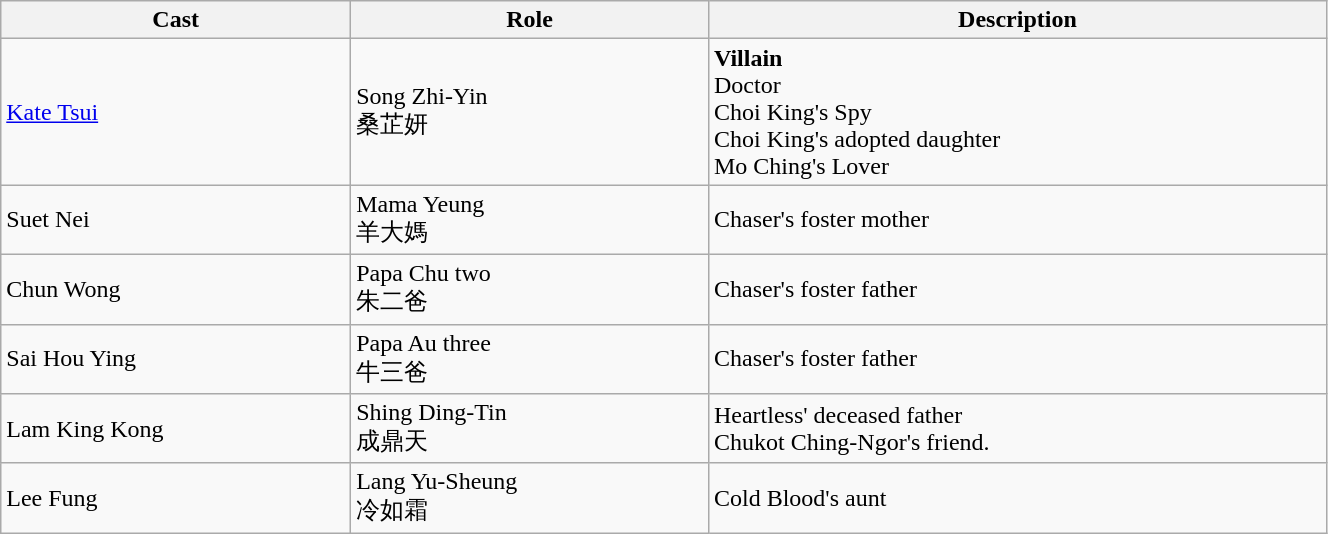<table class="wikitable" width="70%">
<tr>
<th>Cast</th>
<th>Role</th>
<th>Description</th>
</tr>
<tr>
<td><a href='#'>Kate Tsui</a></td>
<td>Song Zhi-Yin<br>桑芷妍</td>
<td><strong> Villain</strong> <br> Doctor <br> Choi King's Spy <br>Choi King's adopted daughter <br>Mo Ching's Lover</td>
</tr>
<tr>
<td>Suet Nei</td>
<td>Mama Yeung<br>羊大媽</td>
<td>Chaser's foster mother</td>
</tr>
<tr>
<td>Chun Wong</td>
<td>Papa Chu two<br>朱二爸</td>
<td>Chaser's foster father</td>
</tr>
<tr>
<td>Sai Hou Ying</td>
<td>Papa Au three<br>牛三爸</td>
<td>Chaser's foster father</td>
</tr>
<tr>
<td>Lam King Kong</td>
<td>Shing Ding-Tin <br> 成鼎天</td>
<td>Heartless' deceased father<br>Chukot Ching-Ngor's friend.</td>
</tr>
<tr>
<td>Lee Fung</td>
<td>Lang Yu-Sheung<br>冷如霜</td>
<td>Cold Blood's aunt</td>
</tr>
</table>
